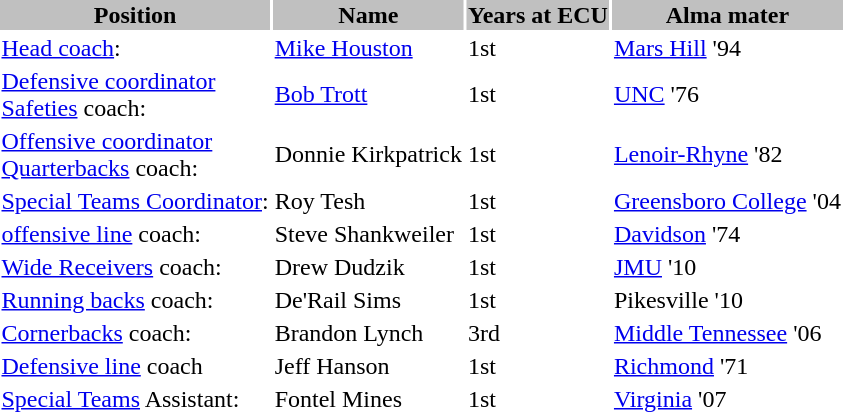<table class="toccolours">
<tr>
<th style="background:silver;">Position</th>
<th style="background:silver;">Name</th>
<th style="background:silver;">Years at ECU</th>
<th style="background:silver;">Alma mater</th>
</tr>
<tr>
<td><a href='#'>Head coach</a>:</td>
<td><a href='#'>Mike Houston</a></td>
<td>1st</td>
<td><a href='#'>Mars Hill</a> '94</td>
</tr>
<tr>
<td><a href='#'>Defensive coordinator</a><br><a href='#'>Safeties</a> coach:</td>
<td><a href='#'>Bob Trott</a></td>
<td>1st</td>
<td><a href='#'>UNC</a> '76</td>
</tr>
<tr>
<td><a href='#'>Offensive coordinator</a><br><a href='#'>Quarterbacks</a> coach:</td>
<td>Donnie Kirkpatrick</td>
<td>1st</td>
<td><a href='#'>Lenoir-Rhyne</a> '82</td>
</tr>
<tr>
<td><a href='#'>Special Teams Coordinator</a>:</td>
<td>Roy Tesh</td>
<td>1st</td>
<td><a href='#'>Greensboro College</a> '04</td>
</tr>
<tr>
<td><a href='#'>offensive line</a> coach:</td>
<td>Steve Shankweiler</td>
<td>1st</td>
<td><a href='#'>Davidson</a> '74</td>
</tr>
<tr>
<td><a href='#'>Wide Receivers</a> coach:</td>
<td>Drew Dudzik</td>
<td>1st</td>
<td><a href='#'>JMU</a> '10</td>
</tr>
<tr>
<td><a href='#'>Running backs</a> coach:</td>
<td>De'Rail Sims</td>
<td>1st</td>
<td>Pikesville '10</td>
</tr>
<tr>
<td><a href='#'>Cornerbacks</a> coach:</td>
<td>Brandon Lynch</td>
<td>3rd</td>
<td><a href='#'>Middle Tennessee</a> '06</td>
</tr>
<tr>
<td><a href='#'>Defensive line</a> coach</td>
<td>Jeff Hanson</td>
<td>1st</td>
<td><a href='#'>Richmond</a> '71</td>
</tr>
<tr>
<td><a href='#'>Special Teams</a> Assistant:</td>
<td>Fontel Mines</td>
<td>1st</td>
<td><a href='#'>Virginia</a> '07</td>
</tr>
<tr>
</tr>
</table>
